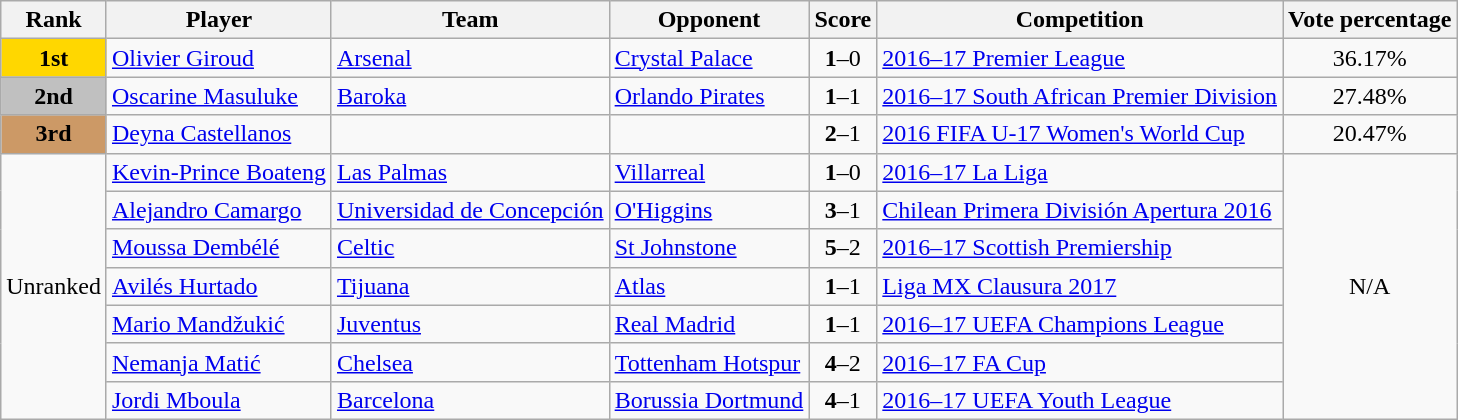<table class="wikitable">
<tr>
<th>Rank</th>
<th>Player</th>
<th>Team</th>
<th>Opponent</th>
<th>Score</th>
<th>Competition</th>
<th>Vote percentage</th>
</tr>
<tr>
<td scope=col style="background-color: gold" align="center"><strong>1st</strong></td>
<td> <a href='#'>Olivier Giroud</a></td>
<td> <a href='#'>Arsenal</a></td>
<td> <a href='#'>Crystal Palace</a></td>
<td align="center"><strong>1</strong>–0</td>
<td><a href='#'>2016–17 Premier League</a></td>
<td align=center>36.17%</td>
</tr>
<tr>
<td scope=col style="background-color: silver" align="center"><strong>2nd</strong></td>
<td> <a href='#'>Oscarine Masuluke</a></td>
<td> <a href='#'>Baroka</a></td>
<td> <a href='#'>Orlando Pirates</a></td>
<td align="center"><strong>1</strong>–1</td>
<td><a href='#'>2016–17 South African Premier Division</a></td>
<td align=center>27.48%</td>
</tr>
<tr>
<td scope=col style="background-color: #cc9966" align="center"><strong>3rd</strong></td>
<td> <a href='#'>Deyna Castellanos</a></td>
<td></td>
<td></td>
<td align="center"><strong>2</strong>–1</td>
<td><a href='#'>2016 FIFA U-17 Women's World Cup</a></td>
<td align=center>20.47%</td>
</tr>
<tr>
<td scope=col align=center rowspan=7>Unranked</td>
<td> <a href='#'>Kevin-Prince Boateng</a></td>
<td> <a href='#'>Las Palmas</a></td>
<td> <a href='#'>Villarreal</a></td>
<td align="center"><strong>1</strong>–0</td>
<td><a href='#'>2016–17 La Liga</a></td>
<td rowspan=7 align="center">N/A</td>
</tr>
<tr>
<td> <a href='#'>Alejandro Camargo</a></td>
<td> <a href='#'>Universidad de Concepción</a></td>
<td> <a href='#'>O'Higgins</a></td>
<td align="center"><strong>3</strong>–1</td>
<td><a href='#'>Chilean Primera División Apertura 2016</a></td>
</tr>
<tr>
<td> <a href='#'>Moussa Dembélé</a></td>
<td> <a href='#'>Celtic</a></td>
<td> <a href='#'>St Johnstone</a></td>
<td align="center"><strong>5</strong>–2</td>
<td><a href='#'>2016–17 Scottish Premiership</a></td>
</tr>
<tr>
<td> <a href='#'>Avilés Hurtado</a></td>
<td> <a href='#'>Tijuana</a></td>
<td> <a href='#'>Atlas</a></td>
<td align="center"><strong>1</strong>–1</td>
<td><a href='#'>Liga MX Clausura 2017</a></td>
</tr>
<tr>
<td> <a href='#'>Mario Mandžukić</a></td>
<td> <a href='#'>Juventus</a></td>
<td> <a href='#'>Real Madrid</a></td>
<td align="center"><strong>1</strong>–1</td>
<td><a href='#'>2016–17 UEFA Champions League</a></td>
</tr>
<tr>
<td> <a href='#'>Nemanja Matić</a></td>
<td> <a href='#'>Chelsea</a></td>
<td> <a href='#'>Tottenham Hotspur</a></td>
<td align="center"><strong>4</strong>–2</td>
<td><a href='#'>2016–17 FA Cup</a></td>
</tr>
<tr>
<td> <a href='#'>Jordi Mboula</a></td>
<td> <a href='#'>Barcelona</a></td>
<td> <a href='#'>Borussia Dortmund</a></td>
<td align="center"><strong>4</strong>–1</td>
<td><a href='#'>2016–17 UEFA Youth League</a></td>
</tr>
</table>
